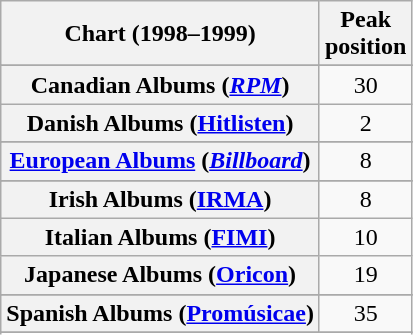<table class="wikitable sortable plainrowheaders" style="text-align:center;">
<tr>
<th scope="col">Chart (1998–1999)</th>
<th scope="col">Peak<br>position</th>
</tr>
<tr>
</tr>
<tr>
</tr>
<tr>
</tr>
<tr>
<th scope="row">Canadian Albums (<em><a href='#'>RPM</a></em>)</th>
<td>30</td>
</tr>
<tr>
<th scope="row">Danish Albums (<a href='#'>Hitlisten</a>)</th>
<td>2</td>
</tr>
<tr>
</tr>
<tr>
<th scope="row"><a href='#'>European Albums</a> (<em><a href='#'>Billboard</a></em>)</th>
<td>8</td>
</tr>
<tr>
</tr>
<tr>
</tr>
<tr>
</tr>
<tr>
<th scope="row">Irish Albums (<a href='#'>IRMA</a>)</th>
<td>8</td>
</tr>
<tr>
<th scope="row">Italian Albums (<a href='#'>FIMI</a>)</th>
<td>10</td>
</tr>
<tr>
<th scope="row">Japanese Albums (<a href='#'>Oricon</a>)</th>
<td>19</td>
</tr>
<tr>
</tr>
<tr>
</tr>
<tr>
<th scope="row">Spanish Albums (<a href='#'>Promúsicae</a>)</th>
<td>35</td>
</tr>
<tr>
</tr>
<tr>
</tr>
<tr>
</tr>
</table>
